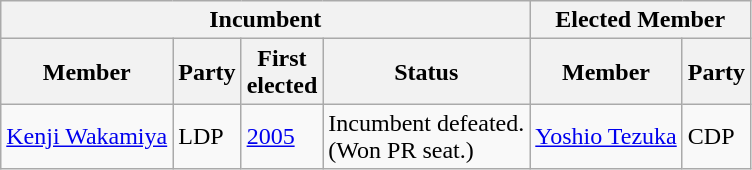<table class="wikitable sortable">
<tr>
<th colspan=4>Incumbent</th>
<th colspan=2>Elected Member</th>
</tr>
<tr>
<th>Member</th>
<th>Party</th>
<th>First<br>elected</th>
<th>Status</th>
<th>Member</th>
<th>Party</th>
</tr>
<tr>
<td><a href='#'>Kenji Wakamiya</a></td>
<td>LDP</td>
<td><a href='#'>2005</a></td>
<td>Incumbent defeated.<br>(Won PR seat.)</td>
<td><a href='#'>Yoshio Tezuka</a></td>
<td>CDP</td>
</tr>
</table>
